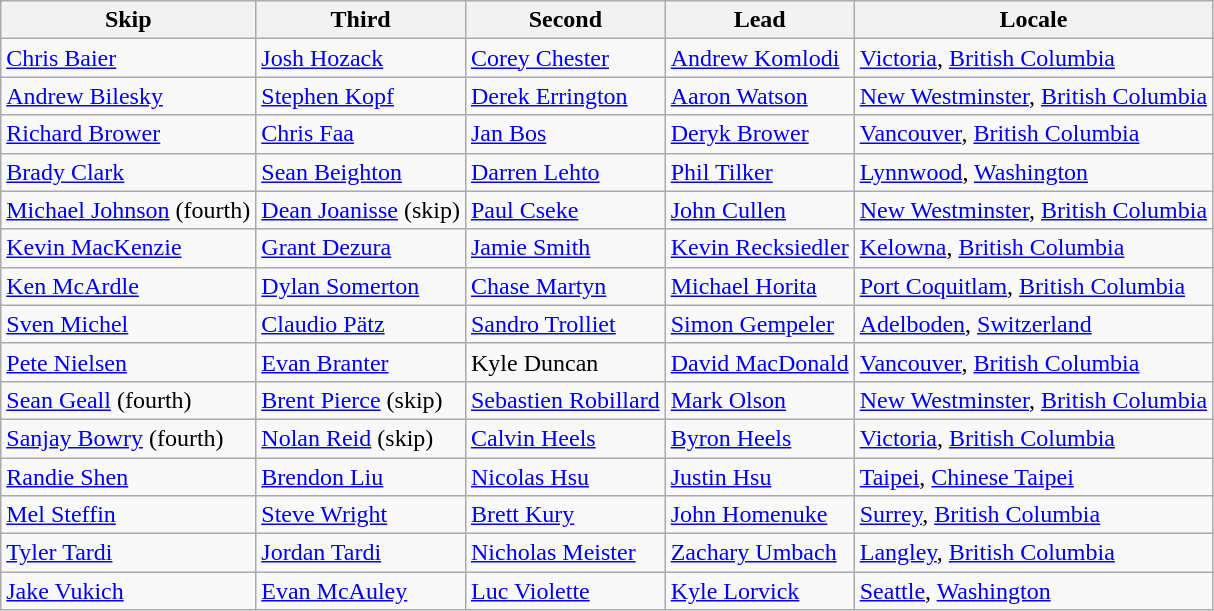<table class=wikitable>
<tr>
<th>Skip</th>
<th>Third</th>
<th>Second</th>
<th>Lead</th>
<th>Locale</th>
</tr>
<tr>
<td><a href='#'>Chris Baier</a></td>
<td><a href='#'>Josh Hozack</a></td>
<td><a href='#'>Corey Chester</a></td>
<td><a href='#'>Andrew Komlodi</a></td>
<td> <a href='#'>Victoria</a>, <a href='#'>British Columbia</a></td>
</tr>
<tr>
<td><a href='#'>Andrew Bilesky</a></td>
<td><a href='#'>Stephen Kopf</a></td>
<td><a href='#'>Derek Errington</a></td>
<td><a href='#'>Aaron Watson</a></td>
<td> <a href='#'>New Westminster</a>, <a href='#'>British Columbia</a></td>
</tr>
<tr>
<td><a href='#'>Richard Brower</a></td>
<td><a href='#'>Chris Faa</a></td>
<td><a href='#'>Jan Bos</a></td>
<td><a href='#'>Deryk Brower</a></td>
<td> <a href='#'>Vancouver</a>, <a href='#'>British Columbia</a></td>
</tr>
<tr>
<td><a href='#'>Brady Clark</a></td>
<td><a href='#'>Sean Beighton</a></td>
<td><a href='#'>Darren Lehto</a></td>
<td><a href='#'>Phil Tilker</a></td>
<td> <a href='#'>Lynnwood</a>, <a href='#'>Washington</a></td>
</tr>
<tr>
<td><a href='#'>Michael Johnson</a> (fourth)</td>
<td><a href='#'>Dean Joanisse</a> (skip)</td>
<td><a href='#'>Paul Cseke</a></td>
<td><a href='#'>John Cullen</a></td>
<td> <a href='#'>New Westminster</a>, <a href='#'>British Columbia</a></td>
</tr>
<tr>
<td><a href='#'>Kevin MacKenzie</a></td>
<td><a href='#'>Grant Dezura</a></td>
<td><a href='#'>Jamie Smith</a></td>
<td><a href='#'>Kevin Recksiedler</a></td>
<td> <a href='#'>Kelowna</a>, <a href='#'>British Columbia</a></td>
</tr>
<tr>
<td><a href='#'>Ken McArdle</a></td>
<td><a href='#'>Dylan Somerton</a></td>
<td><a href='#'>Chase Martyn</a></td>
<td><a href='#'>Michael Horita</a></td>
<td> <a href='#'>Port Coquitlam</a>, <a href='#'>British Columbia</a></td>
</tr>
<tr>
<td><a href='#'>Sven Michel</a></td>
<td><a href='#'>Claudio Pätz</a></td>
<td><a href='#'>Sandro Trolliet</a></td>
<td><a href='#'>Simon Gempeler</a></td>
<td> <a href='#'>Adelboden</a>, <a href='#'>Switzerland</a></td>
</tr>
<tr>
<td><a href='#'>Pete Nielsen</a></td>
<td><a href='#'>Evan Branter</a></td>
<td>Kyle Duncan</td>
<td><a href='#'>David MacDonald</a></td>
<td> <a href='#'>Vancouver</a>, <a href='#'>British Columbia</a></td>
</tr>
<tr>
<td><a href='#'>Sean Geall</a> (fourth)</td>
<td><a href='#'>Brent Pierce</a> (skip)</td>
<td><a href='#'>Sebastien Robillard</a></td>
<td><a href='#'>Mark Olson</a></td>
<td> <a href='#'>New Westminster</a>, <a href='#'>British Columbia</a></td>
</tr>
<tr>
<td><a href='#'>Sanjay Bowry</a> (fourth)</td>
<td><a href='#'>Nolan Reid</a> (skip)</td>
<td><a href='#'>Calvin Heels</a></td>
<td><a href='#'>Byron Heels</a></td>
<td> <a href='#'>Victoria</a>, <a href='#'>British Columbia</a></td>
</tr>
<tr>
<td><a href='#'>Randie Shen</a></td>
<td><a href='#'>Brendon Liu</a></td>
<td><a href='#'>Nicolas Hsu</a></td>
<td><a href='#'>Justin Hsu</a></td>
<td> <a href='#'>Taipei</a>, <a href='#'>Chinese Taipei</a></td>
</tr>
<tr>
<td><a href='#'>Mel Steffin</a></td>
<td><a href='#'>Steve Wright</a></td>
<td><a href='#'>Brett Kury</a></td>
<td><a href='#'>John Homenuke</a></td>
<td> <a href='#'>Surrey</a>, <a href='#'>British Columbia</a></td>
</tr>
<tr>
<td><a href='#'>Tyler Tardi</a></td>
<td><a href='#'>Jordan Tardi</a></td>
<td><a href='#'>Nicholas Meister</a></td>
<td><a href='#'>Zachary Umbach</a></td>
<td> <a href='#'>Langley</a>, <a href='#'>British Columbia</a></td>
</tr>
<tr>
<td><a href='#'>Jake Vukich</a></td>
<td><a href='#'>Evan McAuley</a></td>
<td><a href='#'>Luc Violette</a></td>
<td><a href='#'>Kyle Lorvick</a></td>
<td> <a href='#'>Seattle</a>, <a href='#'>Washington</a></td>
</tr>
</table>
